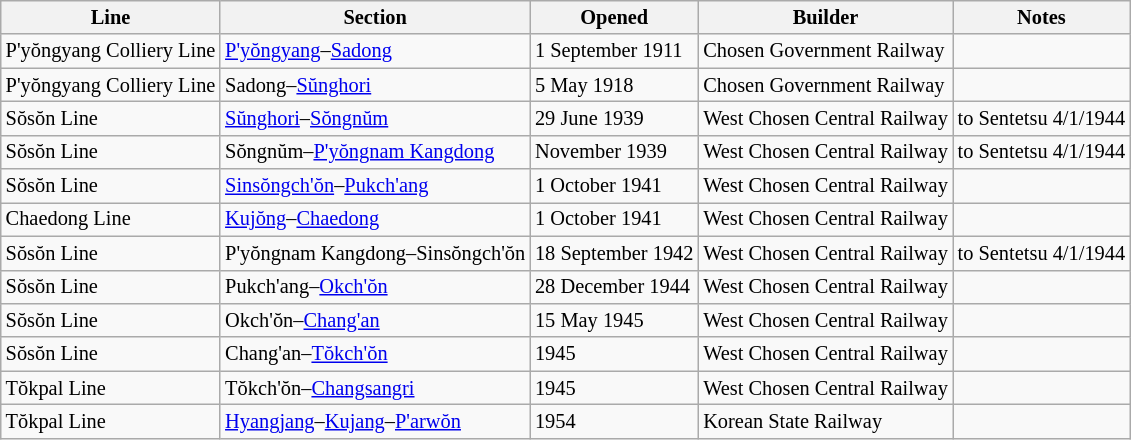<table class="wikitable" style="font-size:85%;">
<tr>
<th>Line</th>
<th>Section</th>
<th>Opened</th>
<th>Builder</th>
<th>Notes</th>
</tr>
<tr>
<td>P'yŏngyang Colliery Line</td>
<td><a href='#'>P'yŏngyang</a>–<a href='#'>Sadong</a></td>
<td>1 September 1911</td>
<td>Chosen Government Railway</td>
<td></td>
</tr>
<tr>
<td>P'yŏngyang Colliery Line</td>
<td>Sadong–<a href='#'>Sŭnghori</a></td>
<td>5 May 1918</td>
<td>Chosen Government Railway</td>
<td></td>
</tr>
<tr>
<td>Sŏsŏn Line</td>
<td><a href='#'>Sŭnghori</a>–<a href='#'>Sŏngnŭm</a></td>
<td>29 June 1939</td>
<td>West Chosen Central Railway</td>
<td>to Sentetsu 4/1/1944</td>
</tr>
<tr>
<td>Sŏsŏn Line</td>
<td>Sŏngnŭm–<a href='#'>P'yŏngnam Kangdong</a></td>
<td>November 1939</td>
<td>West Chosen Central Railway</td>
<td>to Sentetsu 4/1/1944</td>
</tr>
<tr>
<td>Sŏsŏn Line</td>
<td><a href='#'>Sinsŏngch'ŏn</a>–<a href='#'>Pukch'ang</a></td>
<td>1 October 1941</td>
<td>West Chosen Central Railway</td>
<td></td>
</tr>
<tr>
<td>Chaedong Line</td>
<td><a href='#'>Kujŏng</a>–<a href='#'>Chaedong</a></td>
<td>1 October 1941</td>
<td>West Chosen Central Railway</td>
<td></td>
</tr>
<tr>
<td>Sŏsŏn Line</td>
<td>P'yŏngnam Kangdong–Sinsŏngch'ŏn</td>
<td>18 September 1942</td>
<td>West Chosen Central Railway</td>
<td>to Sentetsu 4/1/1944</td>
</tr>
<tr>
<td>Sŏsŏn Line</td>
<td>Pukch'ang–<a href='#'>Okch'ŏn</a></td>
<td>28 December 1944</td>
<td>West Chosen Central Railway</td>
<td></td>
</tr>
<tr>
<td>Sŏsŏn Line</td>
<td>Okch'ŏn–<a href='#'>Chang'an</a></td>
<td>15 May 1945</td>
<td>West Chosen Central Railway</td>
<td></td>
</tr>
<tr>
<td>Sŏsŏn Line</td>
<td>Chang'an–<a href='#'>Tŏkch'ŏn</a></td>
<td>1945</td>
<td>West Chosen Central Railway</td>
<td></td>
</tr>
<tr>
<td>Tŏkpal Line</td>
<td>Tŏkch'ŏn–<a href='#'>Changsangri</a></td>
<td>1945</td>
<td>West Chosen Central Railway</td>
<td></td>
</tr>
<tr>
<td>Tŏkpal Line</td>
<td><a href='#'>Hyangjang</a>–<a href='#'>Kujang</a>–<a href='#'>P'arwŏn</a></td>
<td>1954</td>
<td>Korean State Railway</td>
<td></td>
</tr>
</table>
